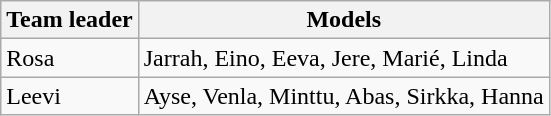<table class="wikitable">
<tr>
<th>Team leader</th>
<th>Models</th>
</tr>
<tr>
<td>Rosa</td>
<td>Jarrah, Eino, Eeva, Jere, Marié, Linda</td>
</tr>
<tr>
<td>Leevi</td>
<td>Ayse, Venla, Minttu, Abas, Sirkka, Hanna</td>
</tr>
</table>
